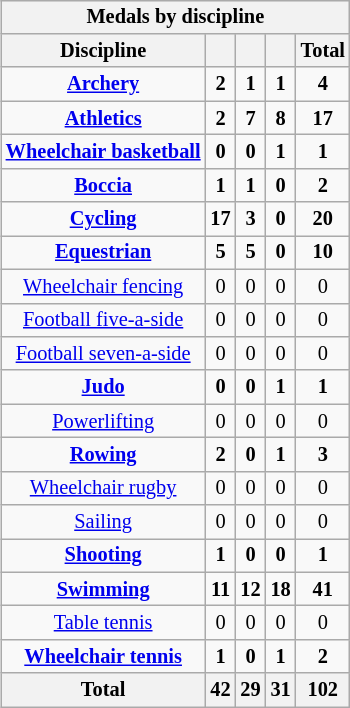<table class="wikitable" style="font-size:85%" align="right">
<tr bgcolor="#efefef">
<th colspan=6>Medals by discipline</th>
</tr>
<tr style="text-align:center;">
<th>Discipline</th>
<th></th>
<th></th>
<th></th>
<th>Total</th>
</tr>
<tr style="text-align:center; font-weight:bold;">
<td><a href='#'>Archery</a></td>
<td>2</td>
<td>1</td>
<td>1</td>
<td>4</td>
</tr>
<tr style="text-align:center; font-weight:bold;">
<td><a href='#'>Athletics</a></td>
<td>2</td>
<td>7</td>
<td>8</td>
<td>17</td>
</tr>
<tr style="text-align:center; font-weight:bold;">
<td><a href='#'>Wheelchair basketball</a></td>
<td>0</td>
<td>0</td>
<td>1</td>
<td>1</td>
</tr>
<tr style="text-align:center; font-weight:bold;">
<td><a href='#'>Boccia</a></td>
<td>1</td>
<td>1</td>
<td>0</td>
<td>2</td>
</tr>
<tr style="text-align:center; font-weight:bold;">
<td><a href='#'>Cycling</a></td>
<td>17</td>
<td>3</td>
<td>0</td>
<td>20</td>
</tr>
<tr style="text-align:center; font-weight:bold;">
<td><a href='#'>Equestrian</a></td>
<td>5</td>
<td>5</td>
<td>0</td>
<td>10</td>
</tr>
<tr style="text-align:center; ">
<td><a href='#'>Wheelchair fencing</a></td>
<td>0</td>
<td>0</td>
<td>0</td>
<td>0</td>
</tr>
<tr style="text-align:center;">
<td><a href='#'>Football five-a-side</a></td>
<td>0</td>
<td>0</td>
<td>0</td>
<td>0</td>
</tr>
<tr style="text-align:center;">
<td><a href='#'>Football seven-a-side</a></td>
<td>0</td>
<td>0</td>
<td>0</td>
<td>0</td>
</tr>
<tr style="text-align:center; font-weight:bold;">
<td><a href='#'>Judo</a></td>
<td>0</td>
<td>0</td>
<td>1</td>
<td>1</td>
</tr>
<tr style="text-align:center;">
<td><a href='#'>Powerlifting</a></td>
<td>0</td>
<td>0</td>
<td>0</td>
<td>0</td>
</tr>
<tr style="text-align:center; font-weight:bold;">
<td><a href='#'>Rowing</a></td>
<td>2</td>
<td>0</td>
<td>1</td>
<td>3</td>
</tr>
<tr style="text-align:center;">
<td><a href='#'>Wheelchair rugby</a></td>
<td>0</td>
<td>0</td>
<td>0</td>
<td>0</td>
</tr>
<tr style="text-align:center;">
<td><a href='#'>Sailing</a></td>
<td>0</td>
<td>0</td>
<td>0</td>
<td>0</td>
</tr>
<tr style="text-align:center; font-weight:bold;">
<td><a href='#'>Shooting</a></td>
<td>1</td>
<td>0</td>
<td>0</td>
<td>1</td>
</tr>
<tr style="text-align:center; font-weight:bold;">
<td><a href='#'>Swimming</a></td>
<td>11</td>
<td>12</td>
<td>18</td>
<td>41</td>
</tr>
<tr style="text-align:center;">
<td><a href='#'>Table tennis</a></td>
<td>0</td>
<td>0</td>
<td>0</td>
<td>0</td>
</tr>
<tr style="text-align:center; font-weight:bold;">
<td><a href='#'>Wheelchair tennis</a></td>
<td>1</td>
<td>0</td>
<td>1</td>
<td>2</td>
</tr>
<tr style="text-align:center;">
<th>Total</th>
<th>42</th>
<th>29</th>
<th>31</th>
<th>102</th>
</tr>
</table>
